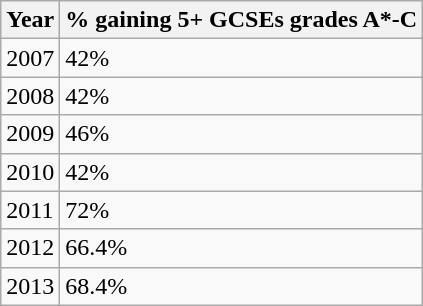<table class="wikitable">
<tr>
<th scope="col">Year</th>
<th scope="col">% gaining 5+ GCSEs grades A*-C</th>
</tr>
<tr>
<td>2007</td>
<td>42% </td>
</tr>
<tr>
<td>2008</td>
<td>42%</td>
</tr>
<tr>
<td>2009</td>
<td>46%</td>
</tr>
<tr>
<td>2010</td>
<td>42%</td>
</tr>
<tr>
<td>2011</td>
<td>72%</td>
</tr>
<tr>
<td>2012</td>
<td>66.4%</td>
</tr>
<tr>
<td>2013</td>
<td>68.4%</td>
</tr>
</table>
